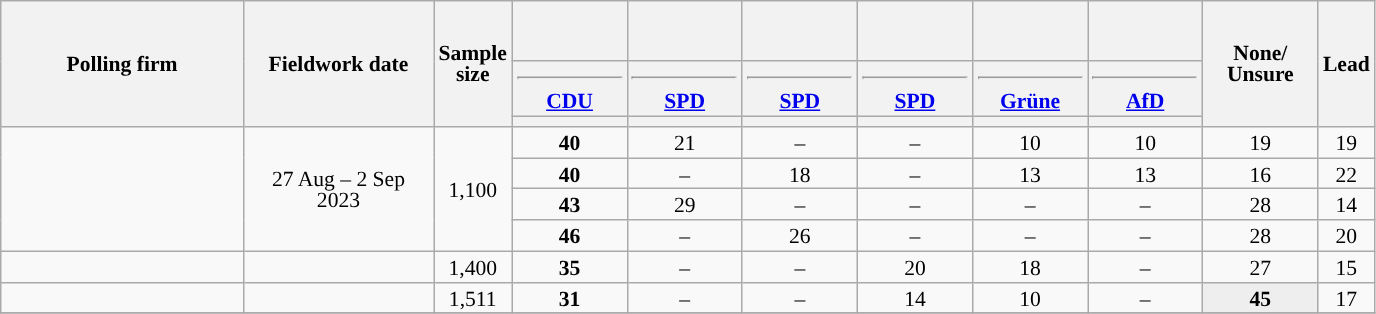<table class="wikitable sortable" style="text-align:center;font-size:90%;line-height:14px;">
<tr style="height:40px;">
<th style="width:155px;" rowspan="3">Polling firm</th>
<th style="width:120px;" rowspan="3">Fieldwork date</th>
<th style="width:35px;" rowspan="3">Sample<br>size</th>
<th class="unsortable" style="width:70px;"></th>
<th class="unsortable" style="width:70px;"></th>
<th class="unsortable" style="width:70px;"></th>
<th class="unsortable" style="width:70px;"></th>
<th class="unsortable" style="width:70px;"></th>
<th class="unsortable" style="width:70px;"></th>
<th class="unsortable" style="width:70px;" rowspan="3">None/<br>Unsure</th>
<th style="width:30px;" rowspan="3">Lead</th>
</tr>
<tr>
<th class="unsortable" style="width:40px;"><hr><a href='#'>CDU</a></th>
<th class="unsortable" style="width:40px;"><hr><a href='#'>SPD</a></th>
<th class="unsortable" style="width:40px;"><hr><a href='#'>SPD</a></th>
<th class="unsortable" style="width:40px;"><hr><a href='#'>SPD</a></th>
<th class="unsortable" style="width:40px;"><hr><a href='#'>Grüne</a></th>
<th class="unsortable" style="width:40px;"><hr><a href='#'>AfD</a></th>
</tr>
<tr>
<th style="background:"></th>
<th style="background:"></th>
<th style="background:"></th>
<th style="background:"></th>
<th style="background:"></th>
<th style="background:"></th>
</tr>
<tr>
<td rowspan=4></td>
<td rowspan=4>27 Aug – 2 Sep 2023</td>
<td rowspan=4>1,100</td>
<td><strong>40</strong></td>
<td>21</td>
<td>–</td>
<td>–</td>
<td>10</td>
<td>10</td>
<td>19</td>
<td style="background:">19</td>
</tr>
<tr>
<td><strong>40</strong></td>
<td>–</td>
<td>18</td>
<td>–</td>
<td>13</td>
<td>13</td>
<td>16</td>
<td style="background:">22</td>
</tr>
<tr>
<td><strong>43</strong></td>
<td>29</td>
<td>–</td>
<td>–</td>
<td>–</td>
<td>–</td>
<td>28</td>
<td style="background:">14</td>
</tr>
<tr>
<td><strong>46</strong></td>
<td>–</td>
<td>26</td>
<td>–</td>
<td>–</td>
<td>–</td>
<td>28</td>
<td style="background:">20</td>
</tr>
<tr>
<td></td>
<td></td>
<td>1,400</td>
<td><strong>35</strong></td>
<td>–</td>
<td>–</td>
<td>20</td>
<td>18</td>
<td>–</td>
<td>27</td>
<td style="background:">15</td>
</tr>
<tr>
<td></td>
<td></td>
<td>1,511</td>
<td><strong>31</strong></td>
<td>–</td>
<td>–</td>
<td>14</td>
<td>10</td>
<td>–</td>
<td style="background:#EEEEEE;"><strong>45</strong></td>
<td style="background:">17</td>
</tr>
<tr>
</tr>
</table>
